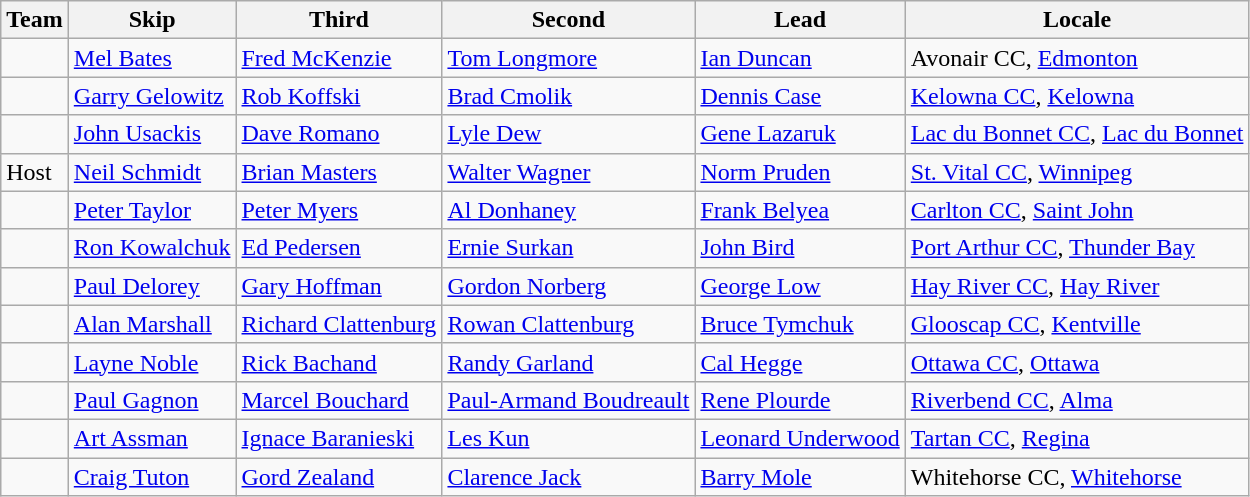<table class="wikitable">
<tr>
<th>Team</th>
<th>Skip</th>
<th>Third</th>
<th>Second</th>
<th>Lead</th>
<th>Locale</th>
</tr>
<tr>
<td></td>
<td><a href='#'>Mel Bates</a></td>
<td><a href='#'>Fred McKenzie</a></td>
<td><a href='#'>Tom Longmore</a></td>
<td><a href='#'>Ian Duncan</a></td>
<td>Avonair CC, <a href='#'>Edmonton</a></td>
</tr>
<tr>
<td></td>
<td><a href='#'>Garry Gelowitz</a></td>
<td><a href='#'>Rob Koffski</a></td>
<td><a href='#'>Brad Cmolik</a></td>
<td><a href='#'>Dennis Case</a></td>
<td><a href='#'>Kelowna CC</a>, <a href='#'>Kelowna</a></td>
</tr>
<tr>
<td></td>
<td><a href='#'>John Usackis</a></td>
<td><a href='#'>Dave Romano</a></td>
<td><a href='#'>Lyle Dew</a></td>
<td><a href='#'>Gene Lazaruk</a></td>
<td><a href='#'>Lac du Bonnet CC</a>, <a href='#'>Lac du Bonnet</a></td>
</tr>
<tr>
<td> Host</td>
<td><a href='#'>Neil Schmidt</a></td>
<td><a href='#'>Brian Masters</a></td>
<td><a href='#'>Walter Wagner</a></td>
<td><a href='#'>Norm Pruden</a></td>
<td><a href='#'>St. Vital CC</a>, <a href='#'>Winnipeg</a></td>
</tr>
<tr>
<td></td>
<td><a href='#'>Peter Taylor</a></td>
<td><a href='#'>Peter Myers</a></td>
<td><a href='#'>Al Donhaney</a></td>
<td><a href='#'>Frank Belyea</a></td>
<td><a href='#'>Carlton CC</a>, <a href='#'>Saint John</a></td>
</tr>
<tr>
<td></td>
<td><a href='#'>Ron Kowalchuk</a></td>
<td><a href='#'>Ed Pedersen</a></td>
<td><a href='#'>Ernie Surkan</a></td>
<td><a href='#'>John Bird</a></td>
<td><a href='#'>Port Arthur CC</a>, <a href='#'>Thunder Bay</a></td>
</tr>
<tr>
<td></td>
<td><a href='#'>Paul Delorey</a></td>
<td><a href='#'>Gary Hoffman</a></td>
<td><a href='#'>Gordon Norberg</a></td>
<td><a href='#'>George Low</a></td>
<td><a href='#'>Hay River CC</a>, <a href='#'>Hay River</a></td>
</tr>
<tr>
<td></td>
<td><a href='#'>Alan Marshall</a></td>
<td><a href='#'>Richard Clattenburg</a></td>
<td><a href='#'>Rowan Clattenburg</a></td>
<td><a href='#'>Bruce Tymchuk</a></td>
<td><a href='#'>Glooscap CC</a>, <a href='#'>Kentville</a></td>
</tr>
<tr>
<td></td>
<td><a href='#'>Layne Noble</a></td>
<td><a href='#'>Rick Bachand</a></td>
<td><a href='#'>Randy Garland</a></td>
<td><a href='#'>Cal Hegge</a></td>
<td><a href='#'>Ottawa CC</a>, <a href='#'>Ottawa</a></td>
</tr>
<tr>
<td></td>
<td><a href='#'>Paul Gagnon</a></td>
<td><a href='#'>Marcel Bouchard</a></td>
<td><a href='#'>Paul-Armand Boudreault</a></td>
<td><a href='#'>Rene Plourde</a></td>
<td><a href='#'>Riverbend CC</a>, <a href='#'>Alma</a></td>
</tr>
<tr>
<td></td>
<td><a href='#'>Art Assman</a></td>
<td><a href='#'>Ignace Baranieski</a></td>
<td><a href='#'>Les Kun</a></td>
<td><a href='#'>Leonard Underwood</a></td>
<td><a href='#'>Tartan CC</a>, <a href='#'>Regina</a></td>
</tr>
<tr>
<td></td>
<td><a href='#'>Craig Tuton</a></td>
<td><a href='#'>Gord Zealand</a></td>
<td><a href='#'>Clarence Jack</a></td>
<td><a href='#'>Barry Mole</a></td>
<td>Whitehorse CC, <a href='#'>Whitehorse</a></td>
</tr>
</table>
